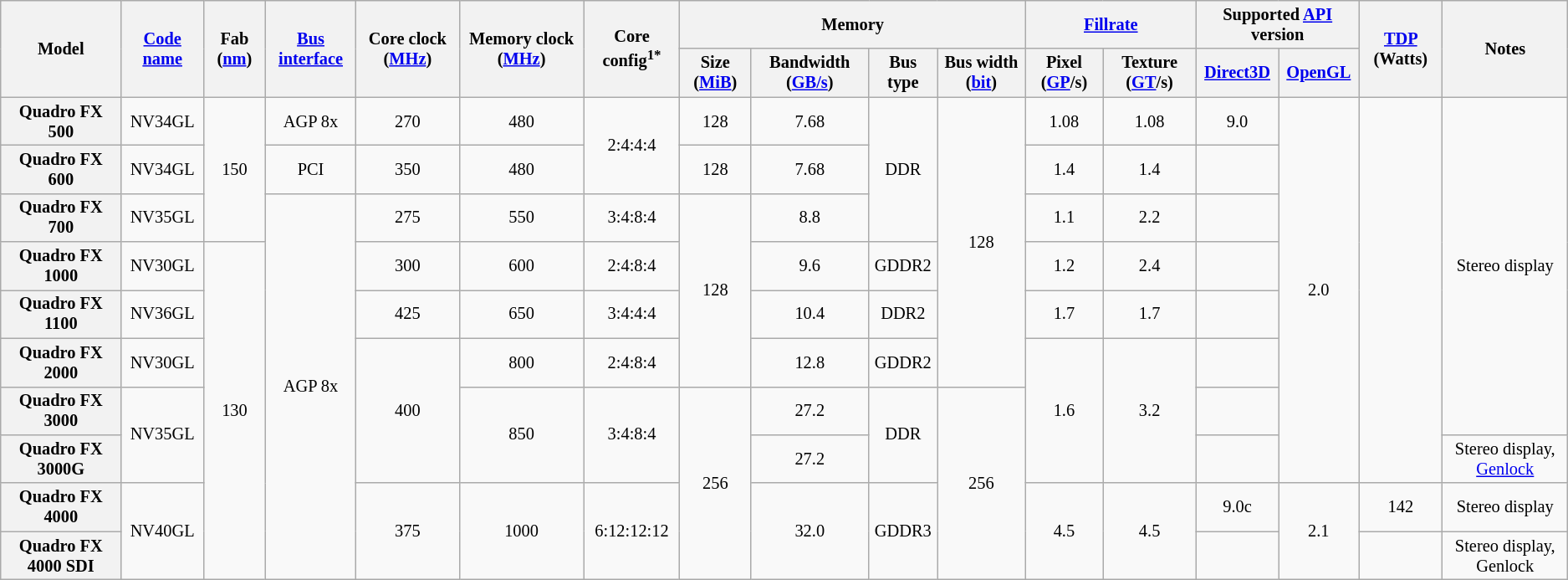<table class="mw-datatable wikitable sortable sort-under" style="font-size:85%; text-align:center;">
<tr>
<th rowspan=2>Model</th>
<th rowspan=2><a href='#'>Code name</a></th>
<th rowspan=2>Fab (<a href='#'>nm</a>)</th>
<th rowspan=2><a href='#'>Bus</a> <a href='#'>interface</a></th>
<th rowspan=2>Core clock (<a href='#'>MHz</a>)</th>
<th rowspan=2>Memory clock (<a href='#'>MHz</a>)</th>
<th rowspan="2">Core config<sup>1*</sup></th>
<th colspan=4>Memory</th>
<th colspan="2"><a href='#'>Fillrate</a></th>
<th colspan="2">Supported <a href='#'>API</a> version</th>
<th rowspan=2><a href='#'>TDP</a> (Watts)</th>
<th rowspan=2>Notes</th>
</tr>
<tr>
<th>Size (<a href='#'>MiB</a>)</th>
<th>Bandwidth (<a href='#'>GB/s</a>)</th>
<th>Bus type</th>
<th>Bus width (<a href='#'>bit</a>)</th>
<th>Pixel (<a href='#'>GP</a>/s)</th>
<th>Texture (<a href='#'>GT</a>/s)</th>
<th><a href='#'>Direct3D</a></th>
<th><a href='#'>OpenGL</a></th>
</tr>
<tr>
<th>Quadro FX 500</th>
<td>NV34GL</td>
<td rowspan="3">150</td>
<td>AGP 8x</td>
<td>270</td>
<td>480</td>
<td rowspan="2">2:4:4:4</td>
<td>128</td>
<td>7.68</td>
<td rowspan="3">DDR</td>
<td rowspan="6">128</td>
<td>1.08</td>
<td>1.08</td>
<td>9.0</td>
<td rowspan="8">2.0</td>
<td rowspan="8"></td>
<td rowspan="7">Stereo display</td>
</tr>
<tr>
<th>Quadro FX 600</th>
<td>NV34GL</td>
<td>PCI</td>
<td>350</td>
<td>480</td>
<td>128</td>
<td>7.68</td>
<td>1.4</td>
<td>1.4</td>
<td></td>
</tr>
<tr>
<th>Quadro FX 700</th>
<td>NV35GL</td>
<td rowspan="8">AGP 8x</td>
<td>275</td>
<td>550</td>
<td>3:4:8:4</td>
<td rowspan="4">128</td>
<td>8.8</td>
<td>1.1</td>
<td>2.2</td>
<td></td>
</tr>
<tr>
<th>Quadro FX 1000</th>
<td>NV30GL</td>
<td rowspan="7">130</td>
<td>300</td>
<td>600</td>
<td>2:4:8:4</td>
<td>9.6</td>
<td>GDDR2</td>
<td>1.2</td>
<td>2.4</td>
<td></td>
</tr>
<tr>
<th>Quadro FX 1100</th>
<td>NV36GL</td>
<td>425</td>
<td>650</td>
<td>3:4:4:4</td>
<td>10.4</td>
<td>DDR2</td>
<td>1.7</td>
<td>1.7</td>
<td></td>
</tr>
<tr>
<th>Quadro FX 2000</th>
<td>NV30GL</td>
<td rowspan="3">400</td>
<td>800</td>
<td>2:4:8:4</td>
<td>12.8</td>
<td>GDDR2</td>
<td rowspan="3">1.6</td>
<td rowspan="3">3.2</td>
<td></td>
</tr>
<tr>
<th>Quadro FX 3000</th>
<td rowspan="2">NV35GL</td>
<td rowspan="2">850</td>
<td rowspan="2">3:4:8:4</td>
<td rowspan="4">256</td>
<td>27.2</td>
<td rowspan="2">DDR</td>
<td rowspan="4">256</td>
<td></td>
</tr>
<tr>
<th>Quadro FX 3000G</th>
<td>27.2</td>
<td></td>
<td>Stereo display, <a href='#'>Genlock</a></td>
</tr>
<tr>
<th>Quadro FX 4000</th>
<td rowspan="2">NV40GL</td>
<td rowspan="2">375</td>
<td rowspan="2">1000</td>
<td rowspan="2">6:12:12:12</td>
<td rowspan="2">32.0</td>
<td rowspan="2">GDDR3</td>
<td rowspan="2">4.5</td>
<td rowspan="2">4.5</td>
<td>9.0c</td>
<td rowspan="2">2.1</td>
<td>142</td>
<td>Stereo display</td>
</tr>
<tr>
<th>Quadro FX 4000 SDI</th>
<td></td>
<td></td>
<td>Stereo display, Genlock</td>
</tr>
</table>
